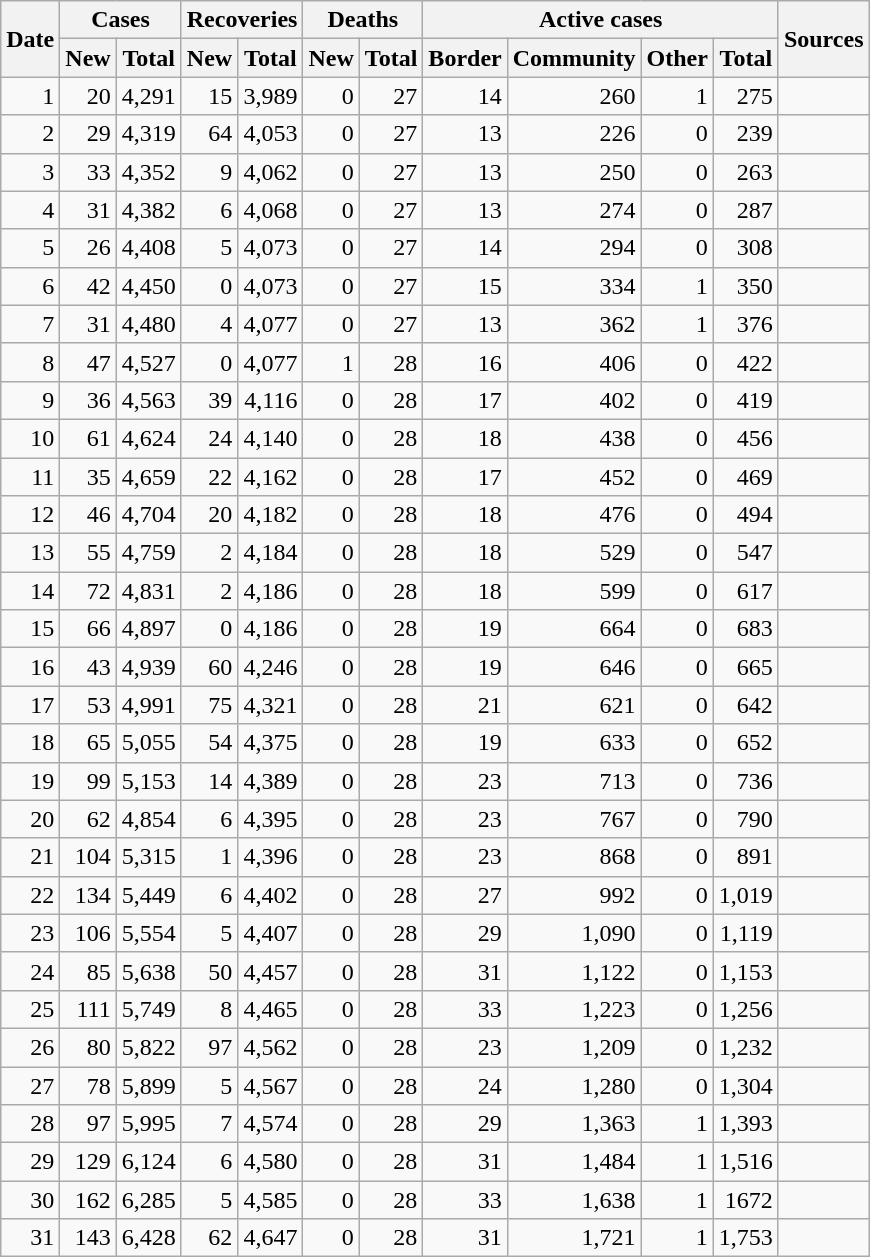<table class="wikitable sortable mw-collapsible mw-collapsed sticky-header-multi sort-under" style="text-align:right;">
<tr>
<th rowspan=2>Date</th>
<th colspan=2>Cases</th>
<th colspan=2>Recoveries</th>
<th colspan=2>Deaths</th>
<th colspan=4>Active cases</th>
<th rowspan=2 class="unsortable">Sources</th>
</tr>
<tr>
<th>New</th>
<th>Total</th>
<th>New</th>
<th>Total</th>
<th>New</th>
<th>Total</th>
<th>Border</th>
<th>Community</th>
<th>Other</th>
<th>Total</th>
</tr>
<tr>
<td>1</td>
<td>20</td>
<td>4,291</td>
<td>15</td>
<td>3,989</td>
<td>0</td>
<td>27</td>
<td>14</td>
<td>260</td>
<td>1</td>
<td>275</td>
<td></td>
</tr>
<tr>
<td>2</td>
<td>29</td>
<td>4,319</td>
<td>64</td>
<td>4,053</td>
<td>0</td>
<td>27</td>
<td>13</td>
<td>226</td>
<td>0</td>
<td>239</td>
<td></td>
</tr>
<tr>
<td>3</td>
<td>33</td>
<td>4,352</td>
<td>9</td>
<td>4,062</td>
<td>0</td>
<td>27</td>
<td>13</td>
<td>250</td>
<td>0</td>
<td>263</td>
<td></td>
</tr>
<tr>
<td>4</td>
<td>31</td>
<td>4,382</td>
<td>6</td>
<td>4,068</td>
<td>0</td>
<td>27</td>
<td>13</td>
<td>274</td>
<td>0</td>
<td>287</td>
<td></td>
</tr>
<tr>
<td>5</td>
<td>26</td>
<td>4,408</td>
<td>5</td>
<td>4,073</td>
<td>0</td>
<td>27</td>
<td>14</td>
<td>294</td>
<td>0</td>
<td>308</td>
<td></td>
</tr>
<tr>
<td>6</td>
<td>42</td>
<td>4,450</td>
<td>0</td>
<td>4,073</td>
<td>0</td>
<td>27</td>
<td>15</td>
<td>334</td>
<td>1</td>
<td>350</td>
<td></td>
</tr>
<tr>
<td>7</td>
<td>31</td>
<td>4,480</td>
<td>4</td>
<td>4,077</td>
<td>0</td>
<td>27</td>
<td>13</td>
<td>362</td>
<td>1</td>
<td>376</td>
<td></td>
</tr>
<tr>
<td>8</td>
<td>47</td>
<td>4,527</td>
<td>0</td>
<td>4,077</td>
<td>1</td>
<td>28</td>
<td>16</td>
<td>406</td>
<td>0</td>
<td>422</td>
<td></td>
</tr>
<tr>
<td>9</td>
<td>36</td>
<td>4,563</td>
<td>39</td>
<td>4,116</td>
<td>0</td>
<td>28</td>
<td>17</td>
<td>402</td>
<td>0</td>
<td>419</td>
<td></td>
</tr>
<tr>
<td>10</td>
<td>61</td>
<td>4,624</td>
<td>24</td>
<td>4,140</td>
<td>0</td>
<td>28</td>
<td>18</td>
<td>438</td>
<td>0</td>
<td>456</td>
<td></td>
</tr>
<tr>
<td>11</td>
<td>35</td>
<td>4,659</td>
<td>22</td>
<td>4,162</td>
<td>0</td>
<td>28</td>
<td>17</td>
<td>452</td>
<td>0</td>
<td>469</td>
<td></td>
</tr>
<tr>
<td>12</td>
<td>46</td>
<td>4,704</td>
<td>20</td>
<td>4,182</td>
<td>0</td>
<td>28</td>
<td>18</td>
<td>476</td>
<td>0</td>
<td>494</td>
<td></td>
</tr>
<tr>
<td>13</td>
<td>55</td>
<td>4,759</td>
<td>2</td>
<td>4,184</td>
<td>0</td>
<td>28</td>
<td>18</td>
<td>529</td>
<td>0</td>
<td>547</td>
<td></td>
</tr>
<tr>
<td>14</td>
<td>72</td>
<td>4,831</td>
<td>2</td>
<td>4,186</td>
<td>0</td>
<td>28</td>
<td>18</td>
<td>599</td>
<td>0</td>
<td>617</td>
<td></td>
</tr>
<tr>
<td>15</td>
<td>66</td>
<td>4,897</td>
<td>0</td>
<td>4,186</td>
<td>0</td>
<td>28</td>
<td>19</td>
<td>664</td>
<td>0</td>
<td>683</td>
<td></td>
</tr>
<tr>
<td>16</td>
<td>43</td>
<td>4,939</td>
<td>60</td>
<td>4,246</td>
<td>0</td>
<td>28</td>
<td>19</td>
<td>646</td>
<td>0</td>
<td>665</td>
<td></td>
</tr>
<tr>
<td>17</td>
<td>53</td>
<td>4,991</td>
<td>75</td>
<td>4,321</td>
<td>0</td>
<td>28</td>
<td>21</td>
<td>621</td>
<td>0</td>
<td>642</td>
<td></td>
</tr>
<tr>
<td>18</td>
<td>65</td>
<td>5,055</td>
<td>54</td>
<td>4,375</td>
<td>0</td>
<td>28</td>
<td>19</td>
<td>633</td>
<td>0</td>
<td>652</td>
<td></td>
</tr>
<tr>
<td>19</td>
<td>99</td>
<td>5,153</td>
<td>14</td>
<td>4,389</td>
<td>0</td>
<td>28</td>
<td>23</td>
<td>713</td>
<td>0</td>
<td>736</td>
<td></td>
</tr>
<tr>
<td>20</td>
<td>62</td>
<td>4,854</td>
<td>6</td>
<td>4,395</td>
<td>0</td>
<td>28</td>
<td>23</td>
<td>767</td>
<td>0</td>
<td>790</td>
<td></td>
</tr>
<tr>
<td>21</td>
<td>104</td>
<td>5,315</td>
<td>1</td>
<td>4,396</td>
<td>0</td>
<td>28</td>
<td>23</td>
<td>868</td>
<td>0</td>
<td>891</td>
<td></td>
</tr>
<tr>
<td>22</td>
<td>134</td>
<td>5,449</td>
<td>6</td>
<td>4,402</td>
<td>0</td>
<td>28</td>
<td>27</td>
<td>992</td>
<td>0</td>
<td>1,019</td>
<td></td>
</tr>
<tr>
<td>23</td>
<td>106</td>
<td>5,554</td>
<td>5</td>
<td>4,407</td>
<td>0</td>
<td>28</td>
<td>29</td>
<td>1,090</td>
<td>0</td>
<td>1,119</td>
<td></td>
</tr>
<tr>
<td>24</td>
<td>85</td>
<td>5,638</td>
<td>50</td>
<td>4,457</td>
<td>0</td>
<td>28</td>
<td>31</td>
<td>1,122</td>
<td>0</td>
<td>1,153</td>
<td></td>
</tr>
<tr>
<td>25</td>
<td>111</td>
<td>5,749</td>
<td>8</td>
<td>4,465</td>
<td>0</td>
<td>28</td>
<td>33</td>
<td>1,223</td>
<td>0</td>
<td>1,256</td>
<td></td>
</tr>
<tr>
<td>26</td>
<td>80</td>
<td>5,822</td>
<td>97</td>
<td>4,562</td>
<td>0</td>
<td>28</td>
<td>23</td>
<td>1,209</td>
<td>0</td>
<td>1,232</td>
<td></td>
</tr>
<tr>
<td>27</td>
<td>78</td>
<td>5,899</td>
<td>5</td>
<td>4,567</td>
<td>0</td>
<td>28</td>
<td>24</td>
<td>1,280</td>
<td>0</td>
<td>1,304</td>
<td></td>
</tr>
<tr>
<td>28</td>
<td>97</td>
<td>5,995</td>
<td>7</td>
<td>4,574</td>
<td>0</td>
<td>28</td>
<td>29</td>
<td>1,363</td>
<td>1</td>
<td>1,393</td>
<td></td>
</tr>
<tr>
<td>29</td>
<td>129</td>
<td>6,124</td>
<td>6</td>
<td>4,580</td>
<td>0</td>
<td>28</td>
<td>31</td>
<td>1,484</td>
<td>1</td>
<td>1,516</td>
<td></td>
</tr>
<tr>
<td>30</td>
<td>162</td>
<td>6,285</td>
<td>5</td>
<td>4,585</td>
<td>0</td>
<td>28</td>
<td>33</td>
<td>1,638</td>
<td>1</td>
<td>1672</td>
<td></td>
</tr>
<tr>
<td>31</td>
<td>143</td>
<td>6,428</td>
<td>62</td>
<td>4,647</td>
<td>0</td>
<td>28</td>
<td>31</td>
<td>1,721</td>
<td>1</td>
<td>1,753</td>
<td></td>
</tr>
</table>
